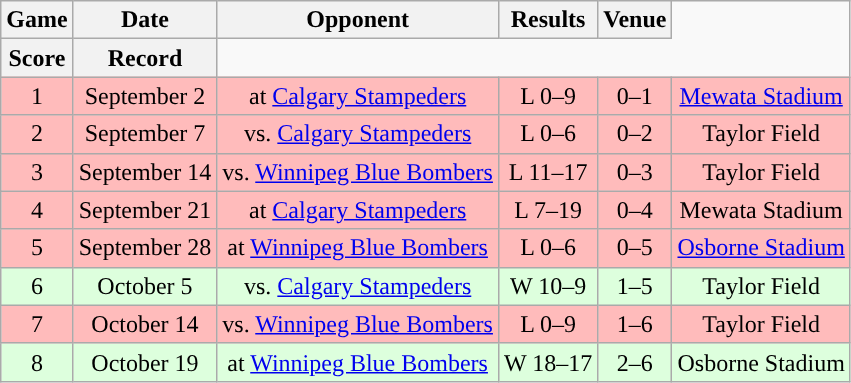<table class="wikitable" style="text-align:center">
<tr>
<th>Game</th>
<th>Date</th>
<th>Opponent</th>
<th>Results</th>
<th>Venue</th>
</tr>
<tr>
<th>Score</th>
<th>Record</th>
</tr>
<tr style="background:#ffbbbb">
<td>1</td>
<td>September 2</td>
<td>at <a href='#'>Calgary Stampeders</a></td>
<td>L 0–9</td>
<td>0–1</td>
<td><a href='#'>Mewata Stadium</a></td>
</tr>
<tr style="background:#ffbbbb">
<td>2</td>
<td>September 7</td>
<td>vs. <a href='#'>Calgary Stampeders</a></td>
<td>L 0–6</td>
<td>0–2</td>
<td>Taylor Field</td>
</tr>
<tr style="background:#ffbbbb">
<td>3</td>
<td>September 14</td>
<td>vs. <a href='#'>Winnipeg Blue Bombers</a></td>
<td>L 11–17</td>
<td>0–3</td>
<td>Taylor Field</td>
</tr>
<tr style="background:#ffbbbb">
<td>4</td>
<td>September 21</td>
<td>at <a href='#'>Calgary Stampeders</a></td>
<td>L 7–19</td>
<td>0–4</td>
<td>Mewata Stadium</td>
</tr>
<tr style="background:#ffbbbb">
<td>5</td>
<td>September 28</td>
<td>at <a href='#'>Winnipeg Blue Bombers</a></td>
<td>L 0–6</td>
<td>0–5</td>
<td><a href='#'>Osborne Stadium</a></td>
</tr>
<tr style="background:#ddffdd">
<td>6</td>
<td>October 5</td>
<td>vs. <a href='#'>Calgary Stampeders</a></td>
<td>W 10–9</td>
<td>1–5</td>
<td>Taylor Field</td>
</tr>
<tr style="background:#ffbbbb">
<td>7</td>
<td>October 14</td>
<td>vs. <a href='#'>Winnipeg Blue Bombers</a></td>
<td>L 0–9</td>
<td>1–6</td>
<td>Taylor Field</td>
</tr>
<tr style="background:#ddffdd">
<td>8</td>
<td>October 19</td>
<td>at <a href='#'>Winnipeg Blue Bombers</a></td>
<td>W 18–17</td>
<td>2–6</td>
<td>Osborne Stadium</td>
</tr>
</table>
